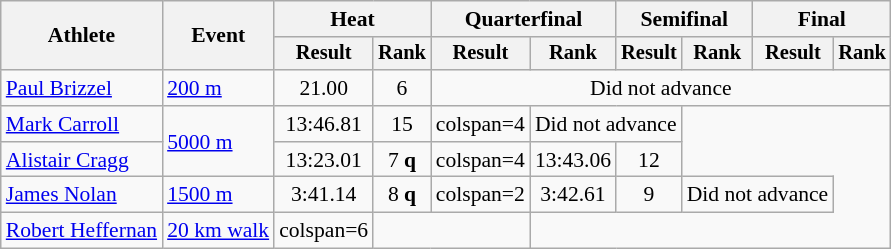<table class=wikitable style="font-size:90%">
<tr>
<th rowspan="2">Athlete</th>
<th rowspan="2">Event</th>
<th colspan="2">Heat</th>
<th colspan="2">Quarterfinal</th>
<th colspan="2">Semifinal</th>
<th colspan="2">Final</th>
</tr>
<tr style="font-size:95%">
<th>Result</th>
<th>Rank</th>
<th>Result</th>
<th>Rank</th>
<th>Result</th>
<th>Rank</th>
<th>Result</th>
<th>Rank</th>
</tr>
<tr align=center>
<td align=left><a href='#'>Paul Brizzel</a></td>
<td align=left><a href='#'>200 m</a></td>
<td>21.00</td>
<td>6</td>
<td colspan=6>Did not advance</td>
</tr>
<tr align=center>
<td align=left><a href='#'>Mark Carroll</a></td>
<td align=left rowspan=2><a href='#'>5000 m</a></td>
<td>13:46.81</td>
<td>15</td>
<td>colspan=4 </td>
<td colspan=2>Did not advance</td>
</tr>
<tr align=center>
<td align=left><a href='#'>Alistair Cragg</a></td>
<td>13:23.01</td>
<td>7 <strong>q</strong></td>
<td>colspan=4 </td>
<td>13:43.06</td>
<td>12</td>
</tr>
<tr align=center>
<td align=left><a href='#'>James Nolan</a></td>
<td align=left><a href='#'>1500 m</a></td>
<td>3:41.14</td>
<td>8 <strong>q</strong></td>
<td>colspan=2 </td>
<td>3:42.61</td>
<td>9</td>
<td colspan=2>Did not advance</td>
</tr>
<tr align=center>
<td align=left><a href='#'>Robert Heffernan</a></td>
<td align=left><a href='#'>20 km walk</a></td>
<td>colspan=6 </td>
<td colspan=2></td>
</tr>
</table>
